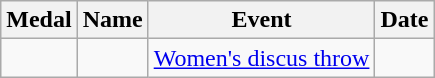<table class="wikitable sortable" style="font-size:100%">
<tr>
<th>Medal</th>
<th>Name</th>
<th>Event</th>
<th>Date</th>
</tr>
<tr>
<td></td>
<td></td>
<td><a href='#'>Women's discus throw</a></td>
<td></td>
</tr>
</table>
